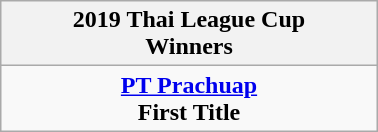<table class="wikitable" style="text-align: center; margin: 0 auto; width: 20%">
<tr>
<th>2019 Thai League Cup<br>Winners</th>
</tr>
<tr>
<td align="center"><strong><a href='#'>PT Prachuap</a></strong><br><strong>First Title</strong></td>
</tr>
</table>
